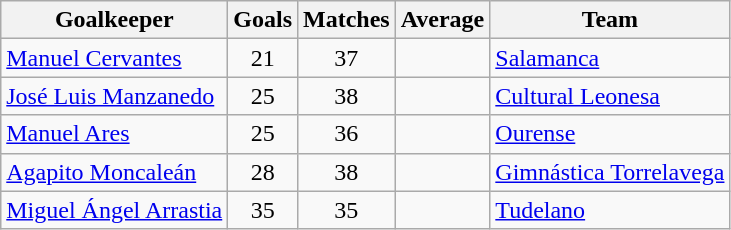<table class="wikitable sortable">
<tr>
<th>Goalkeeper</th>
<th>Goals</th>
<th>Matches</th>
<th>Average</th>
<th>Team</th>
</tr>
<tr>
<td> <a href='#'>Manuel Cervantes</a></td>
<td style="text-align:center;">21</td>
<td style="text-align:center;">37</td>
<td style="text-align:center;"></td>
<td><a href='#'>Salamanca</a></td>
</tr>
<tr>
<td> <a href='#'>José Luis Manzanedo</a></td>
<td style="text-align:center;">25</td>
<td style="text-align:center;">38</td>
<td style="text-align:center;"></td>
<td><a href='#'>Cultural Leonesa</a></td>
</tr>
<tr>
<td> <a href='#'>Manuel Ares</a></td>
<td style="text-align:center;">25</td>
<td style="text-align:center;">36</td>
<td style="text-align:center;"></td>
<td><a href='#'>Ourense</a></td>
</tr>
<tr>
<td> <a href='#'>Agapito Moncaleán</a></td>
<td style="text-align:center;">28</td>
<td style="text-align:center;">38</td>
<td style="text-align:center;"></td>
<td><a href='#'>Gimnástica Torrelavega</a></td>
</tr>
<tr>
<td> <a href='#'>Miguel Ángel Arrastia</a></td>
<td style="text-align:center;">35</td>
<td style="text-align:center;">35</td>
<td style="text-align:center;"></td>
<td><a href='#'>Tudelano</a></td>
</tr>
</table>
